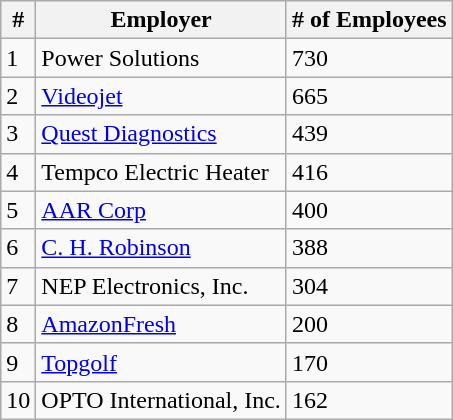<table class="wikitable">
<tr>
<th>#</th>
<th>Employer</th>
<th># of Employees</th>
</tr>
<tr>
<td>1</td>
<td>Power Solutions</td>
<td>730</td>
</tr>
<tr>
<td>2</td>
<td><a href='#'>Videojet</a></td>
<td>665</td>
</tr>
<tr>
<td>3</td>
<td><a href='#'>Quest Diagnostics</a></td>
<td>439</td>
</tr>
<tr>
<td>4</td>
<td>Tempco Electric Heater</td>
<td>416</td>
</tr>
<tr>
<td>5</td>
<td><a href='#'>AAR Corp</a></td>
<td>400</td>
</tr>
<tr>
<td>6</td>
<td><a href='#'>C. H. Robinson</a></td>
<td>388</td>
</tr>
<tr>
<td>7</td>
<td>NEP Electronics, Inc.</td>
<td>304</td>
</tr>
<tr>
<td>8</td>
<td><a href='#'>AmazonFresh</a></td>
<td>200</td>
</tr>
<tr>
<td>9</td>
<td><a href='#'>Topgolf</a></td>
<td>170</td>
</tr>
<tr>
<td>10</td>
<td>OPTO International, Inc.</td>
<td>162</td>
</tr>
</table>
